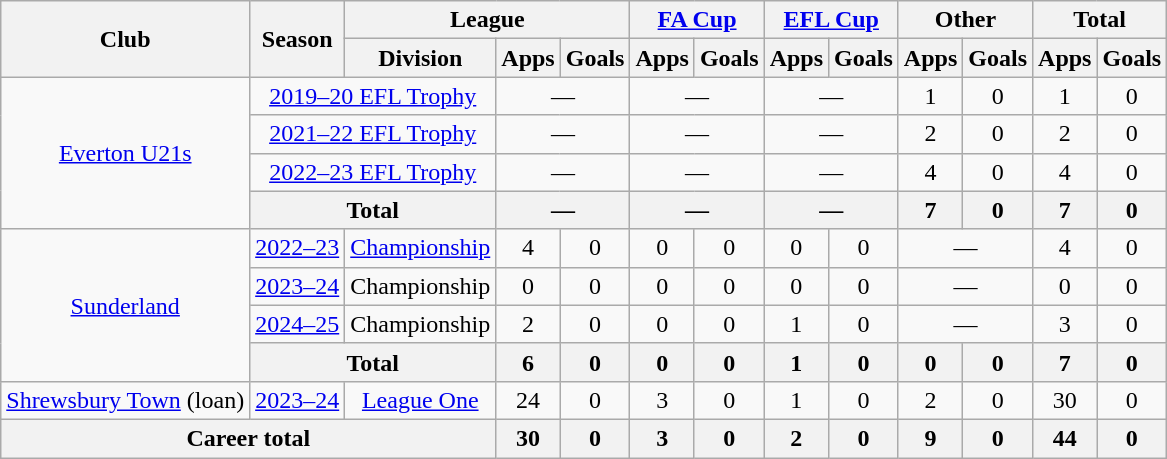<table class=wikitable style=text-align:center>
<tr>
<th rowspan=2>Club</th>
<th rowspan=2>Season</th>
<th colspan=3>League</th>
<th colspan=2><a href='#'>FA Cup</a></th>
<th colspan=2><a href='#'>EFL Cup</a></th>
<th colspan=2>Other</th>
<th colspan=2>Total</th>
</tr>
<tr>
<th>Division</th>
<th>Apps</th>
<th>Goals</th>
<th>Apps</th>
<th>Goals</th>
<th>Apps</th>
<th>Goals</th>
<th>Apps</th>
<th>Goals</th>
<th>Apps</th>
<th>Goals</th>
</tr>
<tr>
<td rowspan=4><a href='#'>Everton U21s</a></td>
<td colspan="2"><a href='#'>2019–20 EFL Trophy</a></td>
<td colspan="2">—</td>
<td colspan="2">—</td>
<td colspan="2">—</td>
<td>1</td>
<td>0</td>
<td>1</td>
<td>0</td>
</tr>
<tr>
<td colspan="2"><a href='#'>2021–22 EFL Trophy</a></td>
<td colspan="2">—</td>
<td colspan="2">—</td>
<td colspan="2">—</td>
<td>2</td>
<td>0</td>
<td>2</td>
<td>0</td>
</tr>
<tr>
<td colspan="2"><a href='#'>2022–23 EFL Trophy</a></td>
<td colspan="2">—</td>
<td colspan="2">—</td>
<td colspan="2">—</td>
<td>4</td>
<td>0</td>
<td>4</td>
<td>0</td>
</tr>
<tr>
<th colspan=2>Total</th>
<th colspan="2">—</th>
<th colspan="2">—</th>
<th colspan="2">—</th>
<th>7</th>
<th>0</th>
<th>7</th>
<th>0</th>
</tr>
<tr>
<td rowspan="4"><a href='#'>Sunderland</a></td>
<td><a href='#'>2022–23</a></td>
<td><a href='#'>Championship</a></td>
<td>4</td>
<td>0</td>
<td>0</td>
<td>0</td>
<td>0</td>
<td>0</td>
<td colspan="2">—</td>
<td>4</td>
<td>0</td>
</tr>
<tr>
<td><a href='#'>2023–24</a></td>
<td>Championship</td>
<td>0</td>
<td>0</td>
<td>0</td>
<td>0</td>
<td>0</td>
<td>0</td>
<td colspan="2">—</td>
<td>0</td>
<td>0</td>
</tr>
<tr>
<td><a href='#'>2024–25</a></td>
<td>Championship</td>
<td>2</td>
<td>0</td>
<td>0</td>
<td>0</td>
<td>1</td>
<td>0</td>
<td colspan="2">—</td>
<td>3</td>
<td>0</td>
</tr>
<tr>
<th colspan="2">Total</th>
<th>6</th>
<th>0</th>
<th>0</th>
<th>0</th>
<th>1</th>
<th>0</th>
<th>0</th>
<th>0</th>
<th>7</th>
<th>0</th>
</tr>
<tr>
<td><a href='#'>Shrewsbury Town</a> (loan)</td>
<td><a href='#'>2023–24</a></td>
<td><a href='#'>League One</a></td>
<td>24</td>
<td>0</td>
<td>3</td>
<td>0</td>
<td>1</td>
<td>0</td>
<td>2</td>
<td>0</td>
<td>30</td>
<td>0</td>
</tr>
<tr>
<th colspan=3>Career total</th>
<th>30</th>
<th>0</th>
<th>3</th>
<th>0</th>
<th>2</th>
<th>0</th>
<th>9</th>
<th>0</th>
<th>44</th>
<th>0</th>
</tr>
</table>
